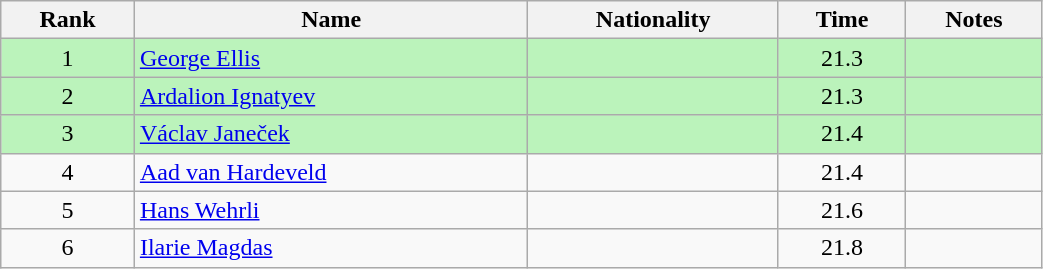<table class="wikitable sortable" style="text-align:center;width: 55%">
<tr>
<th>Rank</th>
<th>Name</th>
<th>Nationality</th>
<th>Time</th>
<th>Notes</th>
</tr>
<tr bgcolor=bbf3bb>
<td>1</td>
<td align=left><a href='#'>George Ellis</a></td>
<td align=left></td>
<td>21.3</td>
<td></td>
</tr>
<tr bgcolor=bbf3bb>
<td>2</td>
<td align=left><a href='#'>Ardalion Ignatyev</a></td>
<td align=left></td>
<td>21.3</td>
<td></td>
</tr>
<tr bgcolor=bbf3bb>
<td>3</td>
<td align=left><a href='#'>Václav Janeček</a></td>
<td align=left></td>
<td>21.4</td>
<td></td>
</tr>
<tr>
<td>4</td>
<td align=left><a href='#'>Aad van Hardeveld</a></td>
<td align=left></td>
<td>21.4</td>
<td></td>
</tr>
<tr>
<td>5</td>
<td align=left><a href='#'>Hans Wehrli</a></td>
<td align=left></td>
<td>21.6</td>
<td></td>
</tr>
<tr>
<td>6</td>
<td align=left><a href='#'>Ilarie Magdas</a></td>
<td align=left></td>
<td>21.8</td>
<td></td>
</tr>
</table>
